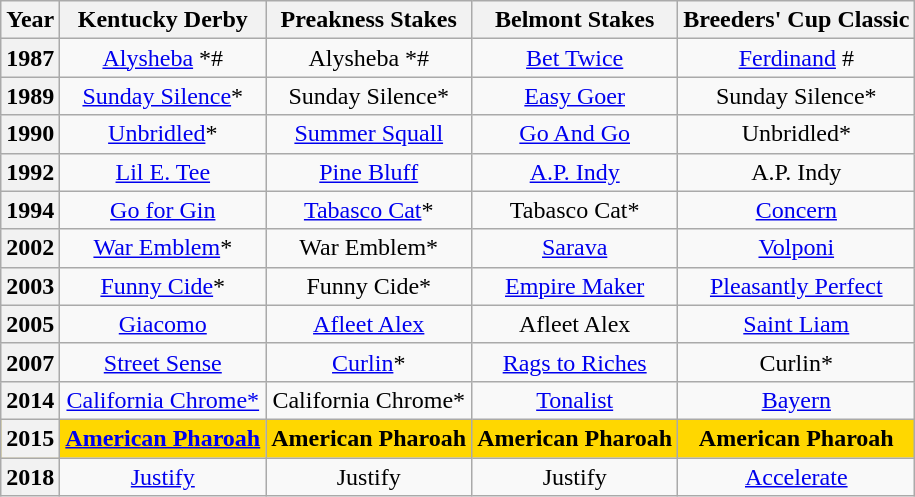<table class="wikitable" style="text-align: center;">
<tr>
<th>Year</th>
<th>Kentucky Derby</th>
<th>Preakness Stakes</th>
<th>Belmont Stakes</th>
<th>Breeders' Cup Classic</th>
</tr>
<tr>
<th>1987</th>
<td><a href='#'>Alysheba</a> *#</td>
<td>Alysheba *#</td>
<td><a href='#'>Bet Twice</a></td>
<td><a href='#'>Ferdinand</a> #</td>
</tr>
<tr>
<th>1989</th>
<td><a href='#'>Sunday Silence</a>*</td>
<td>Sunday Silence*</td>
<td><a href='#'>Easy Goer</a></td>
<td>Sunday Silence*</td>
</tr>
<tr>
<th>1990</th>
<td><a href='#'>Unbridled</a>*</td>
<td><a href='#'>Summer Squall</a></td>
<td><a href='#'>Go And Go</a></td>
<td>Unbridled*</td>
</tr>
<tr>
<th>1992</th>
<td><a href='#'>Lil E. Tee</a></td>
<td><a href='#'>Pine Bluff</a></td>
<td><a href='#'>A.P. Indy</a></td>
<td>A.P. Indy</td>
</tr>
<tr>
<th>1994</th>
<td><a href='#'>Go for Gin</a></td>
<td><a href='#'>Tabasco Cat</a>*</td>
<td>Tabasco Cat*</td>
<td><a href='#'>Concern</a></td>
</tr>
<tr>
<th>2002</th>
<td><a href='#'>War Emblem</a>*</td>
<td>War Emblem*</td>
<td><a href='#'>Sarava</a></td>
<td><a href='#'>Volponi</a></td>
</tr>
<tr>
<th>2003</th>
<td><a href='#'>Funny Cide</a>*</td>
<td>Funny Cide*</td>
<td><a href='#'>Empire Maker</a></td>
<td><a href='#'>Pleasantly Perfect</a></td>
</tr>
<tr>
<th>2005</th>
<td><a href='#'>Giacomo</a></td>
<td><a href='#'>Afleet Alex</a></td>
<td>Afleet Alex</td>
<td><a href='#'>Saint Liam</a></td>
</tr>
<tr>
<th>2007</th>
<td><a href='#'>Street Sense</a></td>
<td><a href='#'>Curlin</a>*</td>
<td><a href='#'>Rags to Riches</a></td>
<td>Curlin*</td>
</tr>
<tr>
<th>2014</th>
<td><a href='#'>California Chrome*</a></td>
<td>California Chrome*</td>
<td><a href='#'>Tonalist</a></td>
<td><a href='#'>Bayern</a></td>
</tr>
<tr style="background-color: gold;">
<th>2015</th>
<td><strong><a href='#'>American Pharoah</a></strong></td>
<td><strong>American Pharoah</strong></td>
<td><strong>American Pharoah</strong></td>
<td><strong>American Pharoah</strong></td>
</tr>
<tr>
<th>2018</th>
<td><a href='#'>Justify</a></td>
<td>Justify</td>
<td>Justify</td>
<td><a href='#'>Accelerate</a></td>
</tr>
</table>
